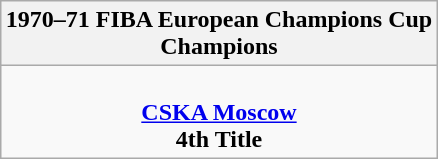<table class=wikitable style="text-align:center; margin:auto">
<tr>
<th>1970–71 FIBA European Champions Cup<br>Champions</th>
</tr>
<tr>
<td> <br> <strong><a href='#'>CSKA Moscow</a></strong> <br> <strong>4th Title</strong></td>
</tr>
</table>
